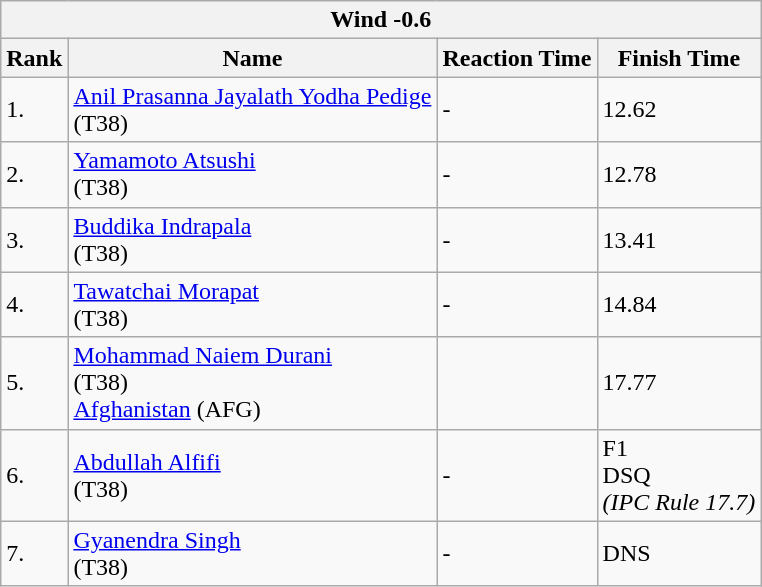<table class="wikitable">
<tr>
<th colspan="4">Wind -0.6</th>
</tr>
<tr>
<th>Rank</th>
<th>Name</th>
<th>Reaction Time</th>
<th>Finish Time</th>
</tr>
<tr>
<td>1.</td>
<td><a href='#'>Anil Prasanna Jayalath Yodha Pedige</a><br>(T38)
<br>
</td>
<td>-</td>
<td>12.62</td>
</tr>
<tr>
<td>2.</td>
<td><a href='#'>Yamamoto Atsushi</a><br>(T38)
<br>
</td>
<td>-</td>
<td>12.78</td>
</tr>
<tr>
<td>3.</td>
<td><a href='#'>Buddika Indrapala</a><br>(T38)
<br>
</td>
<td>-</td>
<td>13.41</td>
</tr>
<tr>
<td>4.</td>
<td><a href='#'>Tawatchai Morapat</a><br>(T38)
<br>
</td>
<td>-</td>
<td>14.84</td>
</tr>
<tr>
<td>5.</td>
<td><a href='#'>Mohammad Naiem Durani</a><br>(T38)<br>
 <a href='#'>Afghanistan</a> (AFG)</td>
<td></td>
<td>17.77</td>
</tr>
<tr>
<td>6.</td>
<td><a href='#'>Abdullah Alfifi</a><br>(T38)
<br>
</td>
<td>-</td>
<td>F1<br>DSQ<br><em>(IPC Rule 17.7)</em></td>
</tr>
<tr>
<td>7.</td>
<td><a href='#'>Gyanendra Singh</a><br>(T38)
<br>
</td>
<td>-</td>
<td>DNS</td>
</tr>
</table>
